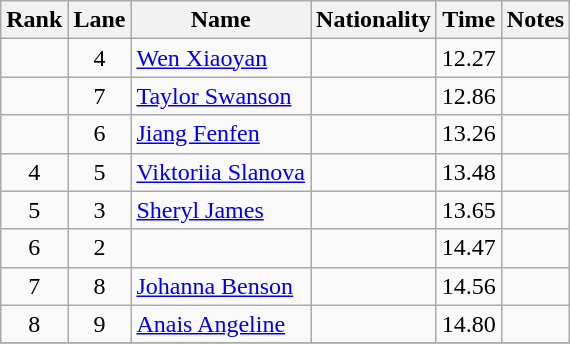<table class="wikitable sortable" style="text-align:center">
<tr>
<th>Rank</th>
<th>Lane</th>
<th>Name</th>
<th>Nationality</th>
<th>Time</th>
<th>Notes</th>
</tr>
<tr>
<td></td>
<td>4</td>
<td align=left><a href='#'>Wen Xiaoyan</a></td>
<td align=left></td>
<td>12.27</td>
<td></td>
</tr>
<tr>
<td></td>
<td>7</td>
<td align=left><a href='#'>Taylor Swanson</a></td>
<td align=left></td>
<td>12.86</td>
<td></td>
</tr>
<tr>
<td></td>
<td>6</td>
<td align=left><a href='#'>Jiang Fenfen</a></td>
<td align=left></td>
<td>13.26</td>
<td></td>
</tr>
<tr>
<td>4</td>
<td>5</td>
<td align=left><a href='#'>Viktoriia Slanova</a></td>
<td align=left></td>
<td>13.48</td>
<td></td>
</tr>
<tr>
<td>5</td>
<td>3</td>
<td align=left><a href='#'>Sheryl James</a></td>
<td align=left></td>
<td>13.65</td>
<td></td>
</tr>
<tr>
<td>6</td>
<td>2</td>
<td align=left></td>
<td align=left></td>
<td>14.47</td>
<td></td>
</tr>
<tr>
<td>7</td>
<td>8</td>
<td align=left><a href='#'>Johanna Benson</a></td>
<td align=left></td>
<td>14.56</td>
<td></td>
</tr>
<tr>
<td>8</td>
<td>9</td>
<td align=left><a href='#'>Anais Angeline</a></td>
<td align=left></td>
<td>14.80</td>
<td></td>
</tr>
<tr>
</tr>
</table>
